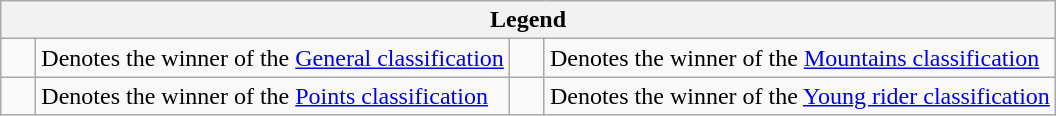<table class="wikitable">
<tr>
<th colspan=4>Legend</th>
</tr>
<tr>
<td>    </td>
<td>Denotes the winner of the <a href='#'>General classification</a></td>
<td>    </td>
<td>Denotes the winner of the <a href='#'>Mountains classification</a></td>
</tr>
<tr>
<td>    </td>
<td>Denotes the winner of the <a href='#'>Points classification</a></td>
<td>    </td>
<td>Denotes the winner of the <a href='#'>Young rider classification</a></td>
</tr>
</table>
